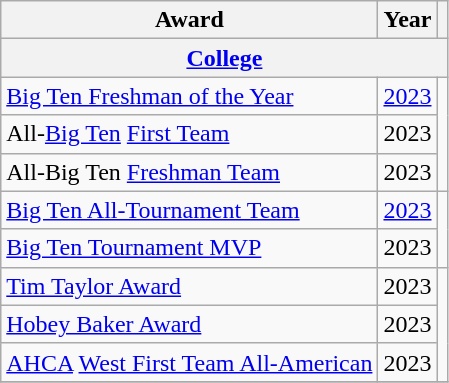<table class="wikitable">
<tr>
<th>Award</th>
<th>Year</th>
<th></th>
</tr>
<tr>
<th colspan="3"><a href='#'>College</a></th>
</tr>
<tr>
<td><a href='#'>Big Ten Freshman of the Year</a></td>
<td><a href='#'>2023</a></td>
<td rowspan="3"></td>
</tr>
<tr>
<td>All-<a href='#'>Big Ten</a> <a href='#'>First Team</a></td>
<td>2023</td>
</tr>
<tr>
<td>All-Big Ten <a href='#'>Freshman Team</a></td>
<td>2023</td>
</tr>
<tr>
<td><a href='#'>Big Ten All-Tournament Team</a></td>
<td><a href='#'>2023</a></td>
<td rowspan="2"></td>
</tr>
<tr>
<td><a href='#'>Big Ten Tournament MVP</a></td>
<td>2023</td>
</tr>
<tr>
<td><a href='#'>Tim Taylor Award</a></td>
<td>2023</td>
<td rowspan="3"></td>
</tr>
<tr>
<td><a href='#'>Hobey Baker Award</a></td>
<td>2023</td>
</tr>
<tr>
<td><a href='#'>AHCA</a> <a href='#'>West First Team All-American</a></td>
<td>2023</td>
</tr>
<tr>
</tr>
</table>
